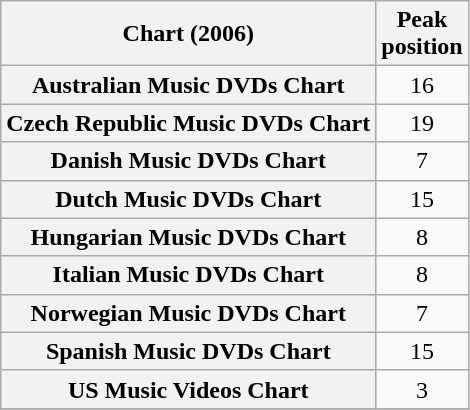<table class="wikitable plainrowheaders sortable" style="text-align:center;" border="1">
<tr>
<th scope="col">Chart (2006)</th>
<th scope="col">Peak<br>position</th>
</tr>
<tr>
<th scope="row">Australian Music DVDs Chart</th>
<td>16</td>
</tr>
<tr>
<th scope="row">Czech Republic Music DVDs Chart</th>
<td>19</td>
</tr>
<tr>
<th scope="row">Danish Music DVDs Chart</th>
<td>7</td>
</tr>
<tr>
<th scope="row">Dutch Music DVDs Chart</th>
<td>15</td>
</tr>
<tr>
<th scope="row">Hungarian Music DVDs Chart</th>
<td>8</td>
</tr>
<tr>
<th scope="row">Italian Music DVDs Chart</th>
<td>8</td>
</tr>
<tr>
<th scope="row">Norwegian Music DVDs Chart</th>
<td>7</td>
</tr>
<tr>
<th scope="row">Spanish Music DVDs Chart</th>
<td>15</td>
</tr>
<tr>
<th scope="row">US Music Videos Chart</th>
<td>3</td>
</tr>
<tr>
</tr>
</table>
